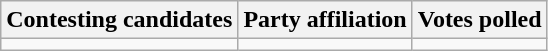<table class="wikitable sortable">
<tr>
<th>Contesting candidates</th>
<th>Party affiliation</th>
<th>Votes polled</th>
</tr>
<tr>
<td></td>
<td></td>
<td></td>
</tr>
</table>
